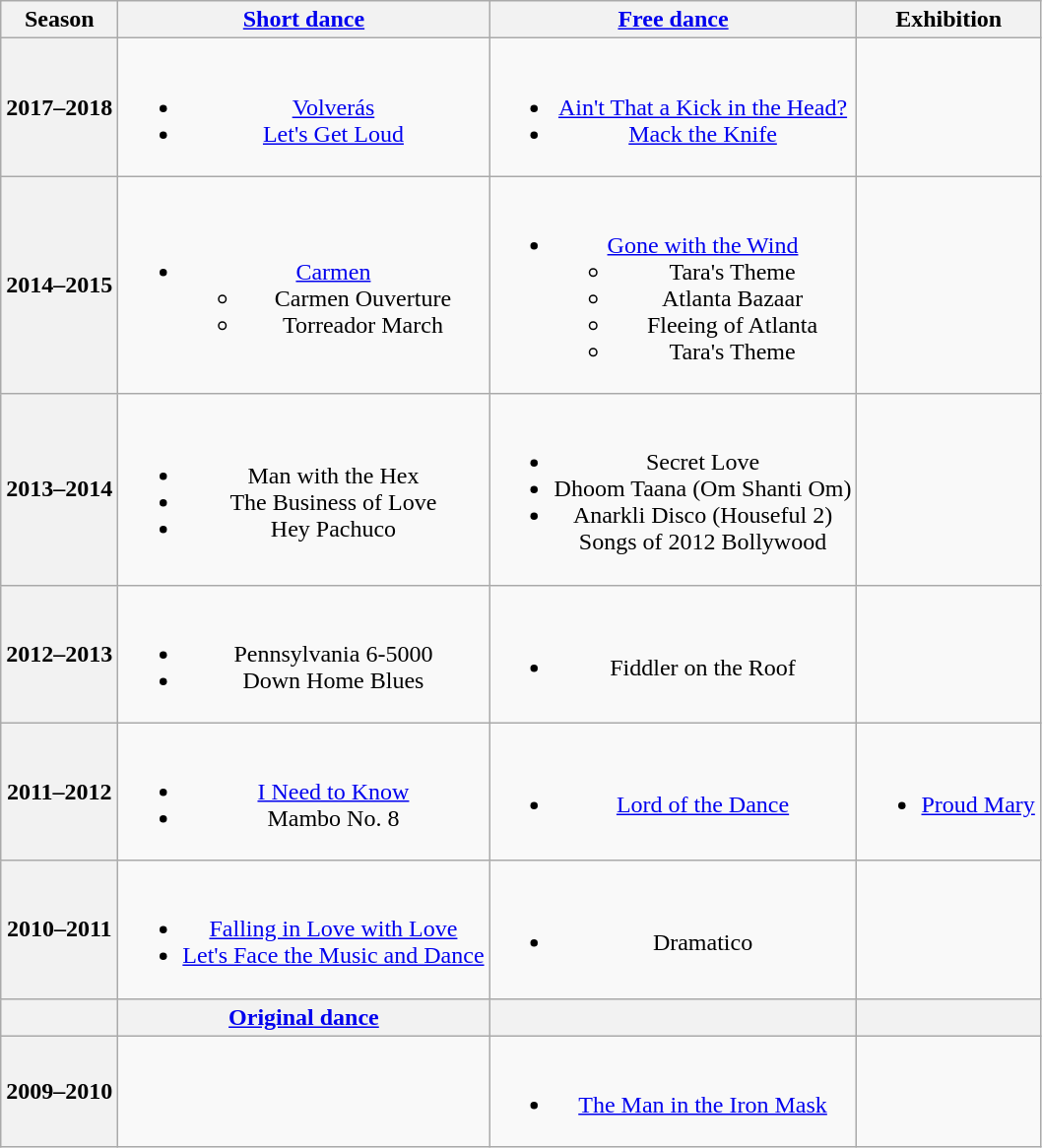<table class="wikitable" style="text-align:center">
<tr>
<th>Season</th>
<th><a href='#'>Short dance</a></th>
<th><a href='#'>Free dance</a></th>
<th>Exhibition</th>
</tr>
<tr>
<th>2017–2018 <br></th>
<td><br><ul><li><a href='#'>Volverás</a> <br></li><li><a href='#'>Let's Get Loud</a> <br></li></ul></td>
<td><br><ul><li><a href='#'>Ain't That a Kick in the Head?</a> <br></li><li><a href='#'>Mack the Knife</a> <br></li></ul></td>
<td></td>
</tr>
<tr>
<th>2014–2015 <br></th>
<td><br><ul><li><a href='#'>Carmen</a> <br><ul><li> Carmen Ouverture</li><li> Torreador March <br></li></ul></li></ul></td>
<td><br><ul><li><a href='#'>Gone with the Wind</a> <br><ul><li>Tara's Theme <br></li><li>Atlanta Bazaar</li><li>Fleeing of Atlanta</li><li>Tara's Theme <br></li></ul></li></ul></td>
<td></td>
</tr>
<tr>
<th>2013–2014 <br></th>
<td><br><ul><li> Man with the Hex</li><li> The Business of Love <br></li><li> Hey Pachuco <br></li></ul></td>
<td><br><ul><li>Secret Love <br></li><li>Dhoom Taana (Om Shanti Om)</li><li>Anarkli Disco (Houseful 2) <br> Songs of 2012 Bollywood</li></ul></td>
<td></td>
</tr>
<tr>
<th>2012–2013 <br></th>
<td><br><ul><li>Pennsylvania 6-5000 <br></li><li>Down Home Blues <br></li></ul></td>
<td><br><ul><li>Fiddler on the Roof <br></li></ul></td>
<td></td>
</tr>
<tr>
<th>2011–2012 <br></th>
<td><br><ul><li><a href='#'>I Need to Know</a> <br></li><li>Mambo No. 8 <br></li></ul></td>
<td><br><ul><li><a href='#'>Lord of the Dance</a> <br></li></ul></td>
<td><br><ul><li><a href='#'>Proud Mary</a> <br></li></ul></td>
</tr>
<tr>
<th>2010–2011 <br></th>
<td><br><ul><li><a href='#'>Falling in Love with Love</a> <br></li><li><a href='#'>Let's Face the Music and Dance</a> <br></li></ul></td>
<td><br><ul><li>Dramatico <br></li></ul></td>
<td></td>
</tr>
<tr>
<th></th>
<th><a href='#'>Original dance</a></th>
<th></th>
<th></th>
</tr>
<tr>
<th>2009–2010 <br></th>
<td></td>
<td><br><ul><li><a href='#'>The Man in the Iron Mask</a> <br></li></ul></td>
<td></td>
</tr>
</table>
